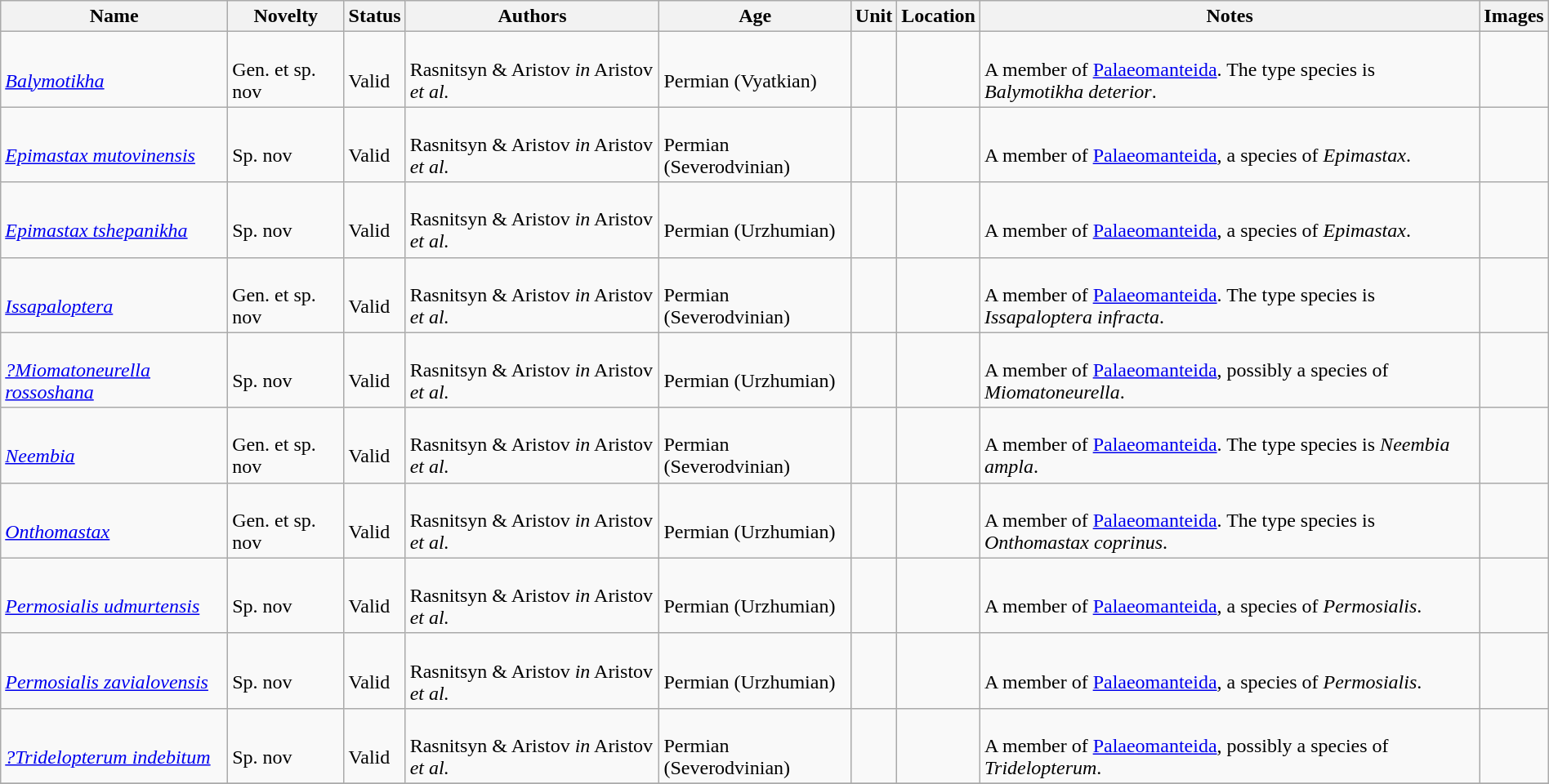<table class="wikitable sortable" align="center" width="100%">
<tr>
<th>Name</th>
<th>Novelty</th>
<th>Status</th>
<th>Authors</th>
<th>Age</th>
<th>Unit</th>
<th>Location</th>
<th>Notes</th>
<th>Images</th>
</tr>
<tr>
<td><br><em><a href='#'>Balymotikha</a></em></td>
<td><br>Gen. et sp. nov</td>
<td><br>Valid</td>
<td><br>Rasnitsyn & Aristov <em>in</em> Aristov <em>et al.</em></td>
<td><br>Permian (Vyatkian)</td>
<td></td>
<td><br></td>
<td><br>A member of <a href='#'>Palaeomanteida</a>. The type species is <em>Balymotikha deterior</em>.</td>
<td></td>
</tr>
<tr>
<td><br><em><a href='#'>Epimastax mutovinensis</a></em></td>
<td><br>Sp. nov</td>
<td><br>Valid</td>
<td><br>Rasnitsyn & Aristov <em>in</em> Aristov <em>et al.</em></td>
<td><br>Permian (Severodvinian)</td>
<td></td>
<td><br></td>
<td><br>A member of <a href='#'>Palaeomanteida</a>, a species of <em>Epimastax</em>.</td>
<td></td>
</tr>
<tr>
<td><br><em><a href='#'>Epimastax tshepanikha</a></em></td>
<td><br>Sp. nov</td>
<td><br>Valid</td>
<td><br>Rasnitsyn & Aristov <em>in</em> Aristov <em>et al.</em></td>
<td><br>Permian (Urzhumian)</td>
<td></td>
<td><br></td>
<td><br>A member of <a href='#'>Palaeomanteida</a>, a species of <em>Epimastax</em>.</td>
<td></td>
</tr>
<tr>
<td><br><em><a href='#'>Issapaloptera</a></em></td>
<td><br>Gen. et sp. nov</td>
<td><br>Valid</td>
<td><br>Rasnitsyn & Aristov <em>in</em> Aristov <em>et al.</em></td>
<td><br>Permian (Severodvinian)</td>
<td></td>
<td><br></td>
<td><br>A member of <a href='#'>Palaeomanteida</a>. The type species is <em>Issapaloptera infracta</em>.</td>
<td></td>
</tr>
<tr>
<td><br><em><a href='#'>?Miomatoneurella rossoshana</a></em></td>
<td><br>Sp. nov</td>
<td><br>Valid</td>
<td><br>Rasnitsyn & Aristov <em>in</em> Aristov <em>et al.</em></td>
<td><br>Permian (Urzhumian)</td>
<td></td>
<td><br></td>
<td><br>A member of <a href='#'>Palaeomanteida</a>, possibly a species of <em>Miomatoneurella</em>.</td>
<td></td>
</tr>
<tr>
<td><br><em><a href='#'>Neembia</a></em></td>
<td><br>Gen. et sp. nov</td>
<td><br>Valid</td>
<td><br>Rasnitsyn & Aristov <em>in</em> Aristov <em>et al.</em></td>
<td><br>Permian (Severodvinian)</td>
<td></td>
<td><br></td>
<td><br>A member of <a href='#'>Palaeomanteida</a>. The type species is <em>Neembia ampla</em>.</td>
<td></td>
</tr>
<tr>
<td><br><em><a href='#'>Onthomastax</a></em></td>
<td><br>Gen. et sp. nov</td>
<td><br>Valid</td>
<td><br>Rasnitsyn & Aristov <em>in</em> Aristov <em>et al.</em></td>
<td><br>Permian (Urzhumian)</td>
<td></td>
<td><br></td>
<td><br>A member of <a href='#'>Palaeomanteida</a>. The type species is <em>Onthomastax coprinus</em>.</td>
<td></td>
</tr>
<tr>
<td><br><em><a href='#'>Permosialis udmurtensis</a></em></td>
<td><br>Sp. nov</td>
<td><br>Valid</td>
<td><br>Rasnitsyn & Aristov <em>in</em> Aristov <em>et al.</em></td>
<td><br>Permian (Urzhumian)</td>
<td></td>
<td><br></td>
<td><br>A member of <a href='#'>Palaeomanteida</a>, a species of <em>Permosialis</em>.</td>
<td></td>
</tr>
<tr>
<td><br><em><a href='#'>Permosialis zavialovensis</a></em></td>
<td><br>Sp. nov</td>
<td><br>Valid</td>
<td><br>Rasnitsyn & Aristov <em>in</em> Aristov <em>et al.</em></td>
<td><br>Permian (Urzhumian)</td>
<td></td>
<td><br></td>
<td><br>A member of <a href='#'>Palaeomanteida</a>, a species of <em>Permosialis</em>.</td>
<td></td>
</tr>
<tr>
<td><br><em><a href='#'>?Tridelopterum indebitum</a></em></td>
<td><br>Sp. nov</td>
<td><br>Valid</td>
<td><br>Rasnitsyn & Aristov <em>in</em> Aristov <em>et al.</em></td>
<td><br>Permian (Severodvinian)</td>
<td></td>
<td><br></td>
<td><br>A member of <a href='#'>Palaeomanteida</a>, possibly a species of <em>Tridelopterum</em>.</td>
<td></td>
</tr>
<tr>
</tr>
</table>
